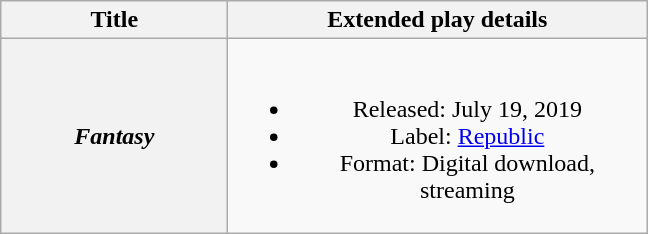<table class="wikitable plainrowheaders" style="text-align:center;">
<tr>
<th scope="col" style="width:9em;">Title</th>
<th scope="col" style="width:17em;">Extended play details</th>
</tr>
<tr>
<th scope="row"><em>Fantasy</em></th>
<td><br><ul><li>Released: July 19, 2019</li><li>Label: <a href='#'>Republic</a></li><li>Format: Digital download, streaming</li></ul></td>
</tr>
</table>
